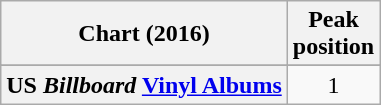<table class="wikitable sortable plainrowheaders" style="text-align:center">
<tr>
<th scope="col">Chart (2016)</th>
<th scope="col">Peak<br> position</th>
</tr>
<tr>
</tr>
<tr>
</tr>
<tr>
</tr>
<tr>
<th scope="row">US <em>Billboard</em> <a href='#'>Vinyl Albums</a></th>
<td>1</td>
</tr>
</table>
